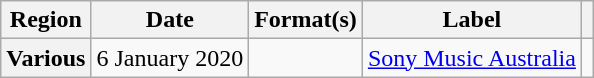<table class="wikitable plainrowheaders">
<tr>
<th scope="col">Region</th>
<th scope="col">Date</th>
<th scope="col">Format(s)</th>
<th scope="col">Label</th>
<th scope="col"></th>
</tr>
<tr>
<th scope="row">Various</th>
<td>6 January 2020</td>
<td></td>
<td><a href='#'>Sony Music Australia</a></td>
<td style="text-align:center;"></td>
</tr>
</table>
